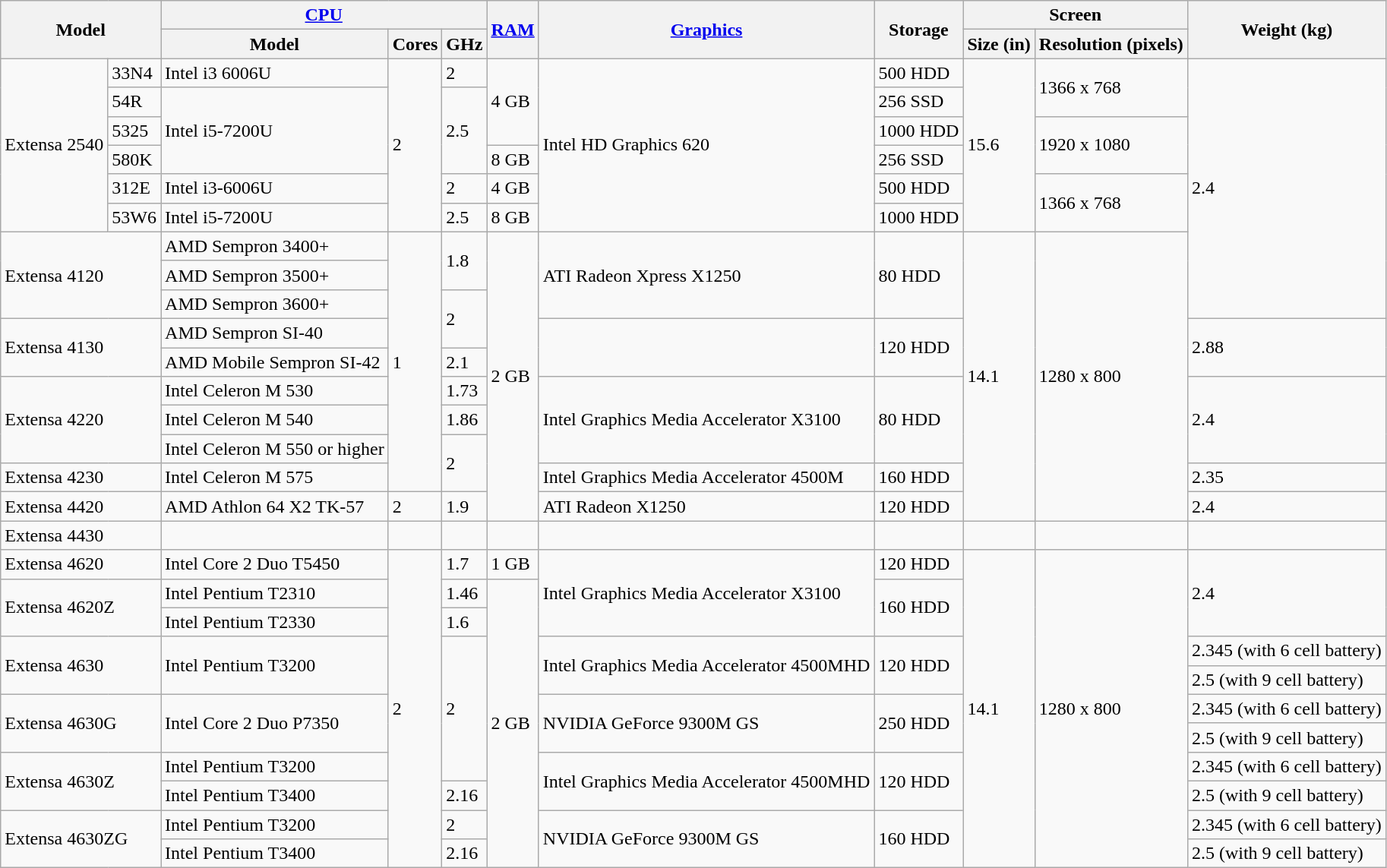<table class="wikitable">
<tr>
<th colspan="2" rowspan="2">Model</th>
<th colspan="3"><a href='#'>CPU</a></th>
<th rowspan="2"><a href='#'>RAM</a></th>
<th rowspan="2"><a href='#'>Graphics</a></th>
<th rowspan="2">Storage</th>
<th colspan="2">Screen</th>
<th rowspan="2">Weight (kg)</th>
</tr>
<tr>
<th>Model</th>
<th>Cores</th>
<th>GHz</th>
<th>Size (in)</th>
<th>Resolution (pixels)</th>
</tr>
<tr>
<td rowspan="6">Extensa 2540</td>
<td>33N4</td>
<td>Intel i3 6006U</td>
<td rowspan="6">2</td>
<td>2</td>
<td rowspan="3">4 GB</td>
<td rowspan="6">Intel HD Graphics 620</td>
<td>500 HDD</td>
<td rowspan="6">15.6</td>
<td rowspan="2">1366 x 768</td>
<td rowspan="9">2.4</td>
</tr>
<tr>
<td>54R</td>
<td rowspan="3">Intel i5-7200U</td>
<td rowspan="3">2.5</td>
<td>256 SSD</td>
</tr>
<tr>
<td>5325</td>
<td>1000 HDD</td>
<td rowspan="2">1920 x 1080</td>
</tr>
<tr>
<td>580K</td>
<td>8 GB</td>
<td>256 SSD</td>
</tr>
<tr>
<td>312E</td>
<td>Intel i3-6006U</td>
<td>2</td>
<td>4 GB</td>
<td>500 HDD</td>
<td rowspan="2">1366 x 768</td>
</tr>
<tr>
<td>53W6</td>
<td>Intel i5-7200U</td>
<td>2.5</td>
<td>8 GB</td>
<td>1000 HDD</td>
</tr>
<tr>
<td colspan="2" rowspan="3">Extensa 4120</td>
<td>AMD Sempron 3400+</td>
<td rowspan="9">1</td>
<td rowspan="2">1.8</td>
<td rowspan="10">2 GB</td>
<td rowspan="3">ATI Radeon Xpress X1250</td>
<td rowspan="3">80 HDD</td>
<td rowspan="10">14.1</td>
<td rowspan="10">1280 x 800</td>
</tr>
<tr>
<td>AMD Sempron 3500+</td>
</tr>
<tr>
<td>AMD Sempron 3600+</td>
<td rowspan="2">2</td>
</tr>
<tr>
<td colspan="2" rowspan="2">Extensa 4130</td>
<td>AMD Sempron SI-40</td>
<td rowspan="2"><br></td>
<td rowspan="2">120 HDD</td>
<td rowspan="2">2.88</td>
</tr>
<tr>
<td>AMD Mobile Sempron SI-42</td>
<td>2.1</td>
</tr>
<tr>
<td colspan="2" rowspan="3">Extensa 4220</td>
<td>Intel Celeron M 530</td>
<td>1.73</td>
<td rowspan="3">Intel Graphics Media Accelerator X3100</td>
<td rowspan="3">80 HDD</td>
<td rowspan="3">2.4</td>
</tr>
<tr>
<td>Intel Celeron M 540</td>
<td>1.86</td>
</tr>
<tr>
<td>Intel Celeron M 550 or higher</td>
<td rowspan="2">2</td>
</tr>
<tr>
<td colspan="2">Extensa 4230</td>
<td>Intel Celeron M 575</td>
<td>Intel Graphics Media Accelerator 4500M</td>
<td>160 HDD</td>
<td>2.35</td>
</tr>
<tr>
<td colspan="2">Extensa 4420</td>
<td>AMD Athlon 64 X2 TK-57</td>
<td>2</td>
<td>1.9</td>
<td>ATI Radeon X1250</td>
<td>120 HDD</td>
<td>2.4</td>
</tr>
<tr>
<td colspan="2">Extensa 4430</td>
<td></td>
<td></td>
<td></td>
<td></td>
<td></td>
<td></td>
<td></td>
<td></td>
<td></td>
</tr>
<tr>
<td colspan="2">Extensa 4620</td>
<td>Intel Core 2 Duo T5450</td>
<td rowspan="11">2</td>
<td>1.7</td>
<td>1 GB</td>
<td rowspan="3">Intel Graphics Media Accelerator X3100</td>
<td>120 HDD</td>
<td rowspan="11">14.1</td>
<td rowspan="11">1280 x 800</td>
<td rowspan="3">2.4</td>
</tr>
<tr>
<td colspan="2" rowspan="2">Extensa 4620Z</td>
<td>Intel Pentium T2310</td>
<td>1.46</td>
<td rowspan="10">2 GB</td>
<td rowspan="2">160 HDD</td>
</tr>
<tr>
<td>Intel Pentium T2330</td>
<td>1.6</td>
</tr>
<tr>
<td colspan="2" rowspan="2">Extensa 4630</td>
<td rowspan="2">Intel Pentium T3200</td>
<td rowspan="5">2</td>
<td rowspan="2">Intel Graphics Media Accelerator 4500MHD</td>
<td rowspan="2">120 HDD</td>
<td>2.345 (with 6 cell battery)</td>
</tr>
<tr>
<td>2.5 (with 9 cell battery)</td>
</tr>
<tr>
<td colspan="2" rowspan="2">Extensa 4630G</td>
<td rowspan="2">Intel Core 2 Duo P7350</td>
<td rowspan="2">NVIDIA GeForce 9300M GS</td>
<td rowspan="2">250 HDD</td>
<td>2.345 (with 6 cell battery)</td>
</tr>
<tr>
<td>2.5 (with 9 cell battery)</td>
</tr>
<tr>
<td colspan="2" rowspan="2">Extensa 4630Z</td>
<td>Intel Pentium T3200</td>
<td rowspan="2">Intel Graphics Media Accelerator 4500MHD</td>
<td rowspan="2">120 HDD</td>
<td>2.345 (with 6 cell battery)</td>
</tr>
<tr>
<td>Intel Pentium T3400</td>
<td>2.16</td>
<td>2.5 (with 9 cell battery)</td>
</tr>
<tr>
<td colspan="2" rowspan="2">Extensa 4630ZG</td>
<td>Intel Pentium T3200</td>
<td>2</td>
<td rowspan="2">NVIDIA GeForce 9300M GS</td>
<td rowspan="2">160 HDD</td>
<td>2.345 (with 6 cell battery)</td>
</tr>
<tr>
<td>Intel Pentium T3400</td>
<td>2.16</td>
<td>2.5 (with 9 cell battery)</td>
</tr>
</table>
